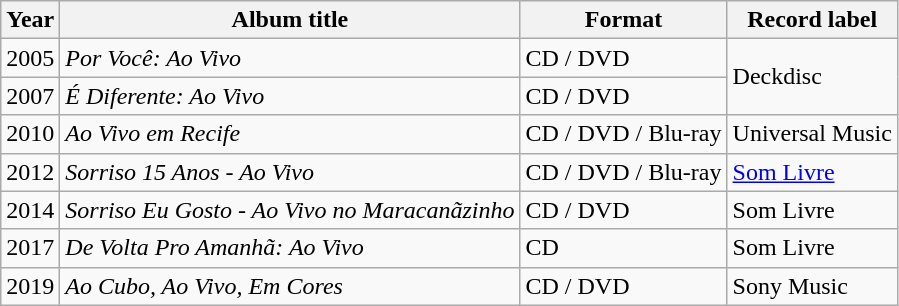<table class="wikitable">
<tr>
<th>Year</th>
<th>Album title</th>
<th>Format</th>
<th>Record label</th>
</tr>
<tr>
<td>2005</td>
<td><em>Por Você: Ao Vivo</em></td>
<td>CD / DVD</td>
<td rowspan=2>Deckdisc</td>
</tr>
<tr>
<td>2007</td>
<td><em>É Diferente: Ao Vivo</em></td>
<td>CD / DVD</td>
</tr>
<tr>
<td>2010</td>
<td><em>Ao Vivo em Recife</em></td>
<td>CD / DVD / Blu-ray</td>
<td>Universal Music</td>
</tr>
<tr>
<td>2012</td>
<td><em>Sorriso 15 Anos - Ao Vivo</em></td>
<td>CD / DVD / Blu-ray</td>
<td><a href='#'>Som Livre</a></td>
</tr>
<tr>
<td>2014</td>
<td><em>Sorriso Eu Gosto - Ao Vivo no Maracanãzinho</em></td>
<td>CD / DVD</td>
<td>Som Livre</td>
</tr>
<tr>
<td>2017</td>
<td><em>De Volta Pro Amanhã: Ao Vivo</em></td>
<td>CD</td>
<td rowspan=1>Som Livre</td>
</tr>
<tr>
<td>2019</td>
<td><em>Ao Cubo, Ao Vivo, Em Cores</em></td>
<td>CD / DVD</td>
<td>Sony Music</td>
</tr>
</table>
